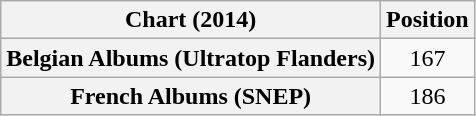<table class="wikitable sortable plainrowheaders" style="text-align:center">
<tr>
<th>Chart (2014)</th>
<th>Position</th>
</tr>
<tr>
<th scope="row">Belgian Albums (Ultratop Flanders)</th>
<td>167</td>
</tr>
<tr>
<th scope="row">French Albums (SNEP)</th>
<td>186</td>
</tr>
</table>
